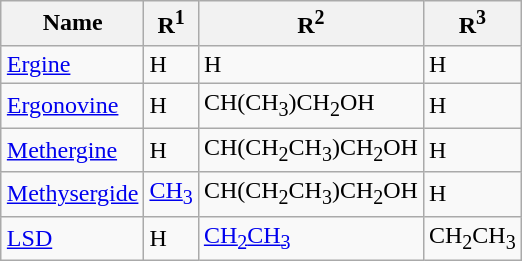<table class="wikitable" style="float:right">
<tr>
<th>Name</th>
<th>R<sup>1</sup></th>
<th>R<sup>2</sup></th>
<th>R<sup>3</sup></th>
</tr>
<tr>
<td><a href='#'>Ergine</a></td>
<td>H</td>
<td>H</td>
<td>H</td>
</tr>
<tr>
<td><a href='#'>Ergonovine</a></td>
<td>H</td>
<td>CH(CH<sub>3</sub>)CH<sub>2</sub>OH</td>
<td>H</td>
</tr>
<tr>
<td><a href='#'>Methergine</a></td>
<td>H</td>
<td>CH(CH<sub>2</sub>CH<sub>3</sub>)CH<sub>2</sub>OH</td>
<td>H</td>
</tr>
<tr>
<td><a href='#'>Methysergide</a></td>
<td><a href='#'>CH<sub>3</sub></a></td>
<td>CH(CH<sub>2</sub>CH<sub>3</sub>)CH<sub>2</sub>OH</td>
<td>H</td>
</tr>
<tr>
<td><a href='#'>LSD</a></td>
<td>H</td>
<td><a href='#'>CH<sub>2</sub>CH<sub>3</sub></a></td>
<td>CH<sub>2</sub>CH<sub>3</sub></td>
</tr>
</table>
